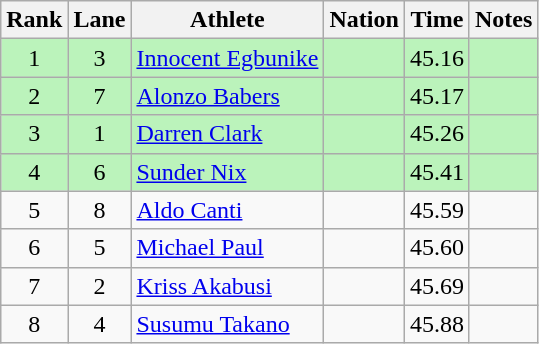<table class="wikitable sortable" style="text-align:center">
<tr>
<th>Rank</th>
<th>Lane</th>
<th>Athlete</th>
<th>Nation</th>
<th>Time</th>
<th>Notes</th>
</tr>
<tr style="background:#bbf3bb;">
<td>1</td>
<td>3</td>
<td align=left><a href='#'>Innocent Egbunike</a></td>
<td align=left></td>
<td>45.16</td>
<td></td>
</tr>
<tr style="background:#bbf3bb;">
<td>2</td>
<td>7</td>
<td align=left><a href='#'>Alonzo Babers</a></td>
<td align=left></td>
<td>45.17</td>
<td></td>
</tr>
<tr style="background:#bbf3bb;">
<td>3</td>
<td>1</td>
<td align=left><a href='#'>Darren Clark</a></td>
<td align=left></td>
<td>45.26</td>
<td></td>
</tr>
<tr style="background:#bbf3bb;">
<td>4</td>
<td>6</td>
<td align=left><a href='#'>Sunder Nix</a></td>
<td align=left></td>
<td>45.41</td>
<td></td>
</tr>
<tr>
<td>5</td>
<td>8</td>
<td align=left><a href='#'>Aldo Canti</a></td>
<td align=left></td>
<td>45.59</td>
<td></td>
</tr>
<tr>
<td>6</td>
<td>5</td>
<td align=left><a href='#'>Michael Paul</a></td>
<td align=left></td>
<td>45.60</td>
<td></td>
</tr>
<tr>
<td>7</td>
<td>2</td>
<td align=left><a href='#'>Kriss Akabusi</a></td>
<td align=left></td>
<td>45.69</td>
<td></td>
</tr>
<tr>
<td>8</td>
<td>4</td>
<td align=left><a href='#'>Susumu Takano</a></td>
<td align=left></td>
<td>45.88</td>
<td></td>
</tr>
</table>
